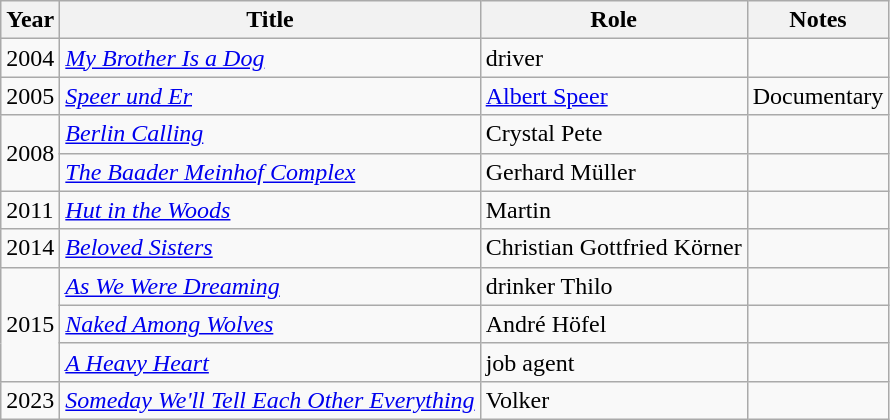<table class="wikitable sortable">
<tr>
<th>Year</th>
<th>Title</th>
<th>Role</th>
<th class="unsortable">Notes</th>
</tr>
<tr>
<td>2004</td>
<td><em><a href='#'>My Brother Is a Dog</a></em></td>
<td>driver</td>
<td></td>
</tr>
<tr>
<td>2005</td>
<td><em><a href='#'>Speer und Er</a></em></td>
<td><a href='#'>Albert Speer</a></td>
<td>Documentary</td>
</tr>
<tr>
<td rowspan=2>2008</td>
<td><em><a href='#'>Berlin Calling</a></em></td>
<td>Crystal Pete</td>
<td></td>
</tr>
<tr>
<td><em><a href='#'>The Baader Meinhof Complex</a></em></td>
<td>Gerhard Müller</td>
<td></td>
</tr>
<tr>
<td>2011</td>
<td><em><a href='#'>Hut in the Woods</a></em></td>
<td>Martin</td>
<td></td>
</tr>
<tr>
<td>2014</td>
<td><em><a href='#'>Beloved Sisters</a></em></td>
<td>Christian Gottfried Körner</td>
<td></td>
</tr>
<tr>
<td rowspan=3>2015</td>
<td><em><a href='#'>As We Were Dreaming</a></em></td>
<td>drinker Thilo</td>
<td></td>
</tr>
<tr>
<td><em><a href='#'>Naked Among Wolves</a></em></td>
<td>André Höfel</td>
<td></td>
</tr>
<tr>
<td><em><a href='#'>A Heavy Heart</a></em></td>
<td>job agent</td>
<td></td>
</tr>
<tr>
<td>2023</td>
<td><em><a href='#'>Someday We'll Tell Each Other Everything</a></em></td>
<td>Volker</td>
<td></td>
</tr>
</table>
